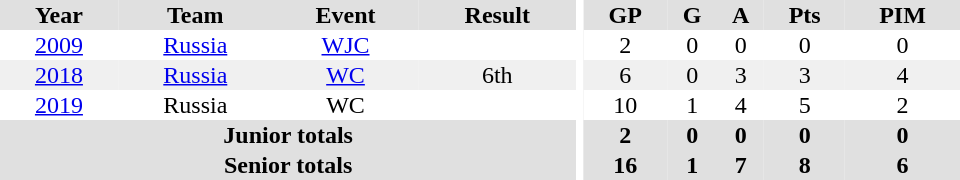<table border="0" cellpadding="1" cellspacing="0" ID="Table3" style="text-align:center; width:40em">
<tr ALIGN="center" bgcolor="#e0e0e0">
<th>Year</th>
<th>Team</th>
<th>Event</th>
<th>Result</th>
<th rowspan="99" bgcolor="#ffffff"></th>
<th>GP</th>
<th>G</th>
<th>A</th>
<th>Pts</th>
<th>PIM</th>
</tr>
<tr>
<td><a href='#'>2009</a></td>
<td><a href='#'>Russia</a></td>
<td><a href='#'>WJC</a></td>
<td></td>
<td>2</td>
<td>0</td>
<td>0</td>
<td>0</td>
<td>0</td>
</tr>
<tr bgcolor="#f0f0f0">
<td><a href='#'>2018</a></td>
<td><a href='#'>Russia</a></td>
<td><a href='#'>WC</a></td>
<td>6th</td>
<td>6</td>
<td>0</td>
<td>3</td>
<td>3</td>
<td>4</td>
</tr>
<tr>
<td><a href='#'>2019</a></td>
<td>Russia</td>
<td>WC</td>
<td></td>
<td>10</td>
<td>1</td>
<td>4</td>
<td>5</td>
<td>2</td>
</tr>
<tr bgcolor="#e0e0e0">
<th colspan="4">Junior totals</th>
<th>2</th>
<th>0</th>
<th>0</th>
<th>0</th>
<th>0</th>
</tr>
<tr bgcolor="#e0e0e0">
<th colspan="4">Senior totals</th>
<th>16</th>
<th>1</th>
<th>7</th>
<th>8</th>
<th>6</th>
</tr>
</table>
